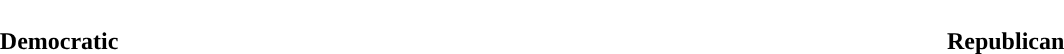<table style="width:100%; text-align:center">
<tr style="color:white">
<td style="background:"><strong>235</strong></td>
<td style="background:"><strong>199</strong></td>
</tr>
<tr>
<td style="color:"><strong>Democratic</strong></td>
<td style="color:"><strong>Republican</strong></td>
</tr>
</table>
